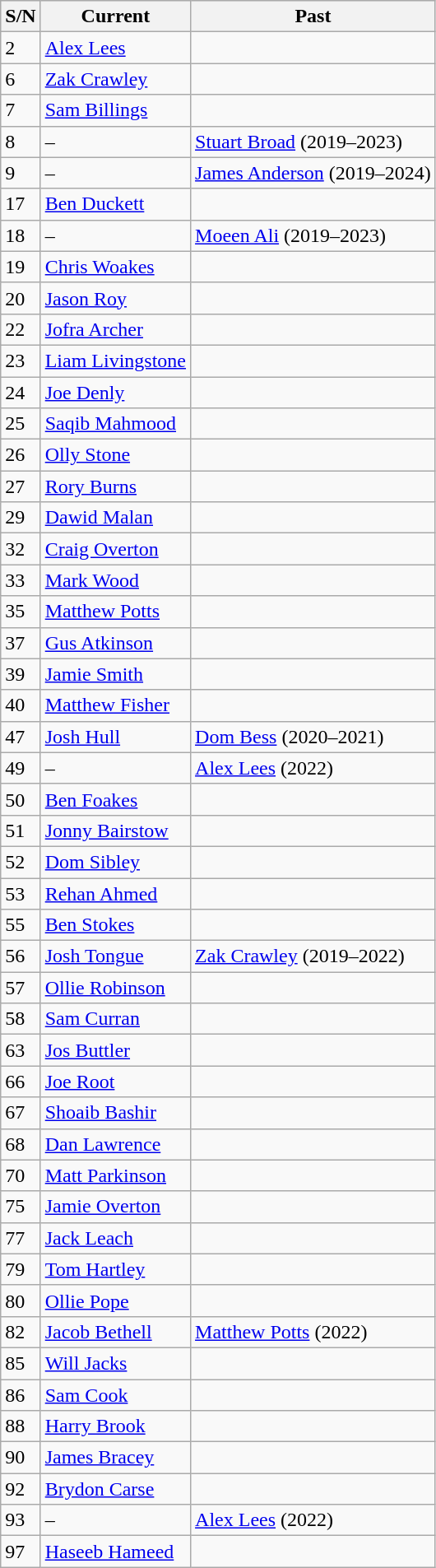<table class="wikitable sortable";">
<tr style="background:#efefef;">
<th>S/N</th>
<th>Current</th>
<th>Past</th>
</tr>
<tr>
<td>2</td>
<td><a href='#'>Alex Lees</a></td>
<td></td>
</tr>
<tr>
<td>6</td>
<td><a href='#'>Zak Crawley</a></td>
<td></td>
</tr>
<tr>
<td>7</td>
<td><a href='#'>Sam Billings</a></td>
<td></td>
</tr>
<tr>
<td>8</td>
<td>–</td>
<td><a href='#'>Stuart Broad</a> (2019–2023)</td>
</tr>
<tr>
<td>9</td>
<td>–</td>
<td><a href='#'>James Anderson</a> (2019–2024)</td>
</tr>
<tr>
<td>17</td>
<td><a href='#'>Ben Duckett</a></td>
<td></td>
</tr>
<tr>
<td>18</td>
<td>–</td>
<td><a href='#'>Moeen Ali</a> (2019–2023)</td>
</tr>
<tr>
<td>19</td>
<td><a href='#'>Chris Woakes</a></td>
<td></td>
</tr>
<tr>
<td>20</td>
<td><a href='#'>Jason Roy</a></td>
<td></td>
</tr>
<tr>
<td>22</td>
<td><a href='#'>Jofra Archer</a></td>
<td></td>
</tr>
<tr>
<td>23</td>
<td><a href='#'>Liam Livingstone</a></td>
<td></td>
</tr>
<tr>
<td>24</td>
<td><a href='#'>Joe Denly</a></td>
<td></td>
</tr>
<tr>
<td>25</td>
<td><a href='#'>Saqib Mahmood</a></td>
<td></td>
</tr>
<tr>
<td>26</td>
<td><a href='#'>Olly Stone</a></td>
<td></td>
</tr>
<tr>
<td>27</td>
<td><a href='#'>Rory Burns</a></td>
<td></td>
</tr>
<tr>
<td>29</td>
<td><a href='#'>Dawid Malan</a></td>
<td></td>
</tr>
<tr>
<td>32</td>
<td><a href='#'>Craig Overton</a></td>
<td></td>
</tr>
<tr>
<td>33</td>
<td><a href='#'>Mark Wood</a></td>
<td></td>
</tr>
<tr>
<td>35</td>
<td><a href='#'>Matthew Potts</a></td>
<td></td>
</tr>
<tr>
<td>37</td>
<td><a href='#'>Gus Atkinson</a></td>
<td></td>
</tr>
<tr>
<td>39</td>
<td><a href='#'>Jamie Smith</a></td>
<td></td>
</tr>
<tr>
<td>40</td>
<td><a href='#'>Matthew Fisher</a></td>
<td></td>
</tr>
<tr>
<td>47</td>
<td><a href='#'>Josh Hull</a></td>
<td><a href='#'>Dom Bess</a> (2020–2021)</td>
</tr>
<tr>
<td>49</td>
<td>–</td>
<td><a href='#'>Alex Lees</a> (2022)</td>
</tr>
<tr>
<td>50</td>
<td><a href='#'>Ben Foakes</a></td>
<td></td>
</tr>
<tr>
<td>51</td>
<td><a href='#'>Jonny Bairstow</a></td>
<td></td>
</tr>
<tr>
<td>52</td>
<td><a href='#'>Dom Sibley</a></td>
<td></td>
</tr>
<tr>
<td>53</td>
<td><a href='#'>Rehan Ahmed</a></td>
<td></td>
</tr>
<tr>
<td>55</td>
<td><a href='#'>Ben Stokes</a></td>
<td></td>
</tr>
<tr>
<td>56</td>
<td><a href='#'>Josh Tongue</a></td>
<td><a href='#'>Zak Crawley</a> (2019–2022)</td>
</tr>
<tr>
<td>57</td>
<td><a href='#'>Ollie Robinson</a></td>
<td></td>
</tr>
<tr>
<td>58</td>
<td><a href='#'>Sam Curran</a></td>
<td></td>
</tr>
<tr>
<td>63</td>
<td><a href='#'>Jos Buttler</a></td>
<td></td>
</tr>
<tr>
<td>66</td>
<td><a href='#'>Joe Root</a></td>
<td></td>
</tr>
<tr>
<td>67</td>
<td><a href='#'>Shoaib Bashir</a></td>
<td></td>
</tr>
<tr>
<td>68</td>
<td><a href='#'>Dan Lawrence</a></td>
<td></td>
</tr>
<tr>
<td>70</td>
<td><a href='#'>Matt Parkinson</a></td>
<td></td>
</tr>
<tr>
<td>75</td>
<td><a href='#'>Jamie Overton</a></td>
<td></td>
</tr>
<tr>
<td>77</td>
<td><a href='#'>Jack Leach</a></td>
<td></td>
</tr>
<tr>
<td>79</td>
<td><a href='#'>Tom Hartley</a></td>
<td></td>
</tr>
<tr>
<td>80</td>
<td><a href='#'>Ollie Pope</a></td>
<td></td>
</tr>
<tr>
<td>82</td>
<td><a href='#'>Jacob Bethell</a></td>
<td><a href='#'>Matthew Potts</a> (2022)</td>
</tr>
<tr>
<td>85</td>
<td><a href='#'>Will Jacks</a></td>
<td></td>
</tr>
<tr>
<td>86</td>
<td><a href='#'>Sam Cook</a></td>
<td></td>
</tr>
<tr>
<td>88</td>
<td><a href='#'>Harry Brook</a></td>
<td></td>
</tr>
<tr>
<td>90</td>
<td><a href='#'>James Bracey</a></td>
<td></td>
</tr>
<tr>
<td>92</td>
<td><a href='#'>Brydon Carse</a></td>
<td></td>
</tr>
<tr>
<td>93</td>
<td>–</td>
<td><a href='#'>Alex Lees</a> (2022)</td>
</tr>
<tr>
<td>97</td>
<td><a href='#'>Haseeb Hameed</a></td>
<td></td>
</tr>
</table>
